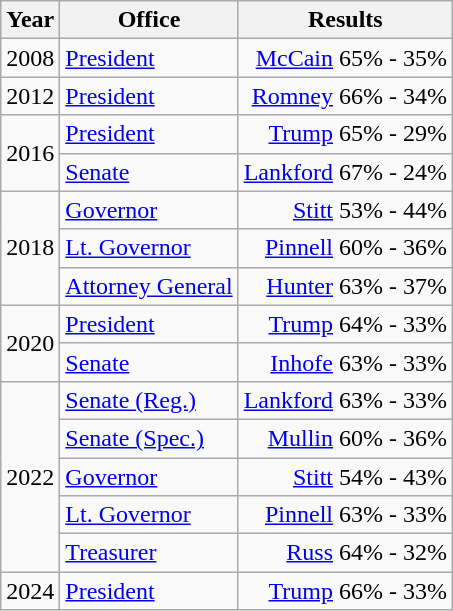<table class=wikitable>
<tr>
<th>Year</th>
<th>Office</th>
<th>Results</th>
</tr>
<tr>
<td>2008</td>
<td><a href='#'>President</a></td>
<td align="right" ><a href='#'>McCain</a> 65% - 35%</td>
</tr>
<tr>
<td>2012</td>
<td><a href='#'>President</a></td>
<td align="right" ><a href='#'>Romney</a> 66% - 34%</td>
</tr>
<tr>
<td rowspan=2>2016</td>
<td><a href='#'>President</a></td>
<td align="right" ><a href='#'>Trump</a> 65% - 29%</td>
</tr>
<tr>
<td><a href='#'>Senate</a></td>
<td align="right" ><a href='#'>Lankford</a> 67% - 24%</td>
</tr>
<tr>
<td rowspan=3>2018</td>
<td><a href='#'>Governor</a></td>
<td align="right" ><a href='#'>Stitt</a> 53% - 44%</td>
</tr>
<tr>
<td><a href='#'>Lt. Governor</a></td>
<td align="right" ><a href='#'>Pinnell</a> 60% - 36%</td>
</tr>
<tr>
<td><a href='#'>Attorney General</a></td>
<td align="right" ><a href='#'>Hunter</a> 63% - 37%</td>
</tr>
<tr>
<td rowspan=2>2020</td>
<td><a href='#'>President</a></td>
<td align="right" ><a href='#'>Trump</a> 64% - 33%</td>
</tr>
<tr>
<td><a href='#'>Senate</a></td>
<td align="right" ><a href='#'>Inhofe</a> 63% - 33%</td>
</tr>
<tr>
<td rowspan=5>2022</td>
<td><a href='#'>Senate (Reg.)</a></td>
<td align="right" ><a href='#'>Lankford</a> 63% - 33%</td>
</tr>
<tr>
<td><a href='#'>Senate (Spec.)</a></td>
<td align="right" ><a href='#'>Mullin</a> 60% - 36%</td>
</tr>
<tr>
<td><a href='#'>Governor</a></td>
<td align="right" ><a href='#'>Stitt</a> 54% - 43%</td>
</tr>
<tr>
<td><a href='#'>Lt. Governor</a></td>
<td align="right" ><a href='#'>Pinnell</a> 63% - 33%</td>
</tr>
<tr>
<td><a href='#'>Treasurer</a></td>
<td align="right" ><a href='#'>Russ</a> 64% - 32%</td>
</tr>
<tr>
<td>2024</td>
<td><a href='#'>President</a></td>
<td align="right" ><a href='#'>Trump</a> 66% - 33%</td>
</tr>
</table>
